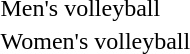<table>
<tr>
<td>Men's volleyball</td>
<td></td>
<td></td>
<td></td>
</tr>
<tr>
<td>Women's volleyball</td>
<td></td>
<td></td>
<td></td>
</tr>
</table>
